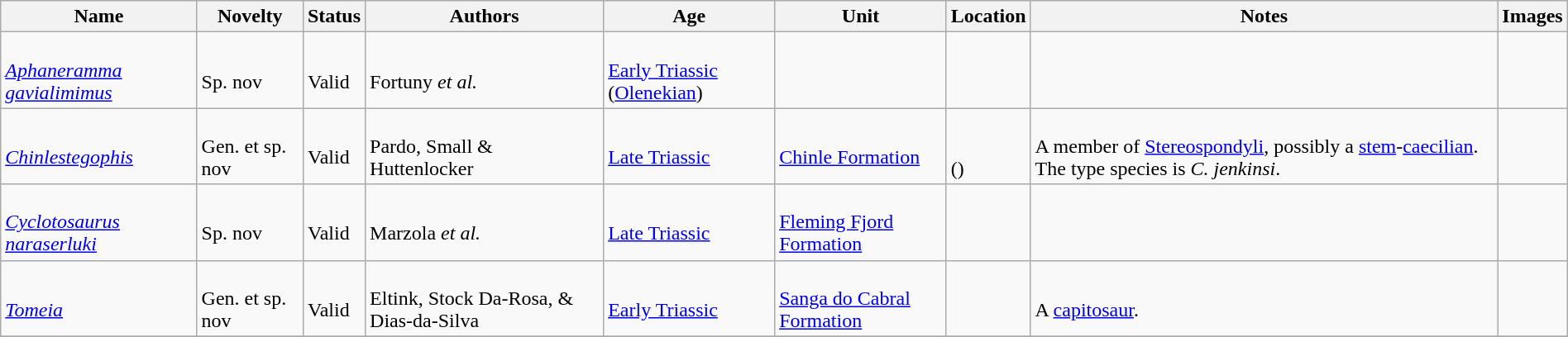<table class="wikitable sortable" align="center" width="100%">
<tr>
<th>Name</th>
<th>Novelty</th>
<th>Status</th>
<th>Authors</th>
<th>Age</th>
<th>Unit</th>
<th>Location</th>
<th>Notes</th>
<th>Images</th>
</tr>
<tr>
<td><br><em><a href='#'>Aphaneramma gavialimimus</a></em></td>
<td><br>Sp. nov</td>
<td><br>Valid</td>
<td><br>Fortuny <em>et al.</em></td>
<td><br><a href='#'>Early Triassic</a> (<a href='#'>Olenekian</a>)</td>
<td></td>
<td><br></td>
<td></td>
<td><br></td>
</tr>
<tr>
<td><br><em><a href='#'>Chinlestegophis</a></em></td>
<td><br>Gen. et sp. nov</td>
<td><br>Valid</td>
<td><br>Pardo, Small & Huttenlocker</td>
<td><br><a href='#'>Late Triassic</a></td>
<td><br><a href='#'>Chinle Formation</a></td>
<td><br><br>()</td>
<td><br>A member of <a href='#'>Stereospondyli</a>, possibly a <a href='#'>stem</a>-<a href='#'>caecilian</a>. The type species is <em>C. jenkinsi</em>.</td>
<td></td>
</tr>
<tr>
<td><br><em><a href='#'>Cyclotosaurus naraserluki</a></em></td>
<td><br>Sp. nov</td>
<td><br>Valid</td>
<td><br>Marzola <em>et al.</em></td>
<td><br><a href='#'>Late Triassic</a></td>
<td><br><a href='#'>Fleming Fjord Formation</a></td>
<td><br></td>
<td></td>
<td><br></td>
</tr>
<tr>
<td><br><em><a href='#'>Tomeia</a></em></td>
<td><br>Gen. et sp. nov</td>
<td><br>Valid</td>
<td><br>Eltink, Stock Da-Rosa, & Dias-da-Silva</td>
<td><br><a href='#'>Early Triassic</a></td>
<td><br><a href='#'>Sanga do Cabral Formation</a></td>
<td><br></td>
<td><br>A <a href='#'>capitosaur</a>.</td>
<td></td>
</tr>
<tr>
</tr>
</table>
